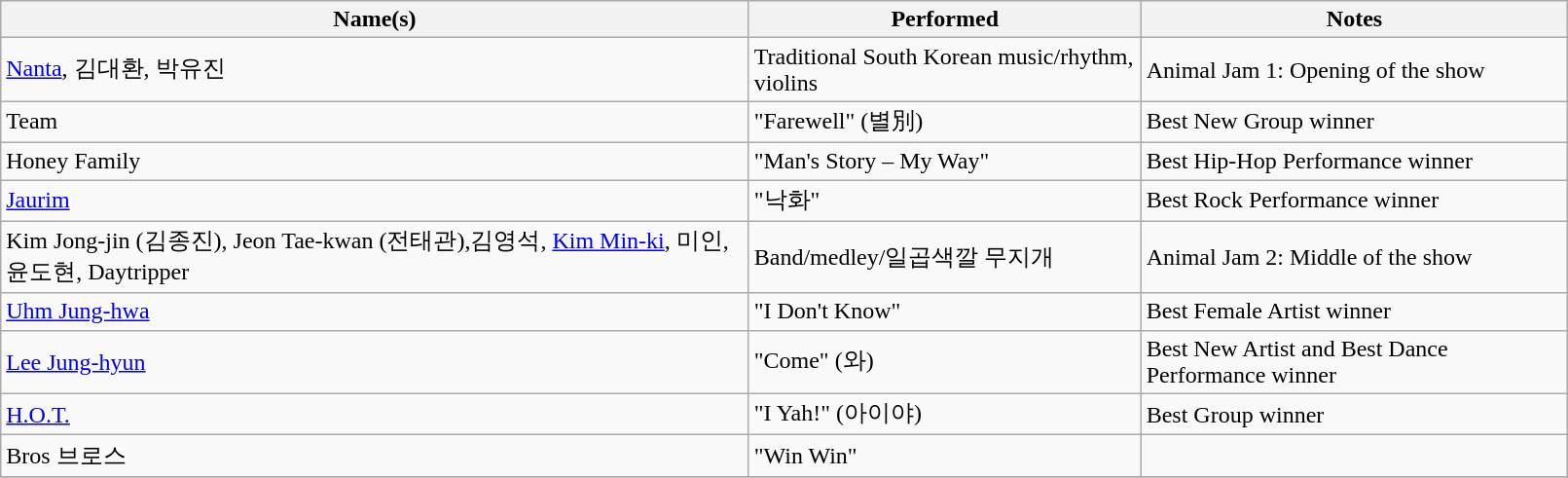<table class="wikitable sortable" style="width:85%;">
<tr>
<th>Name(s)</th>
<th>Performed</th>
<th>Notes</th>
</tr>
<tr>
<td><a href='#'>Nanta</a>, 김대환, 박유진</td>
<td>Traditional South Korean music/rhythm, violins</td>
<td>Animal Jam 1: Opening of the show</td>
</tr>
<tr>
<td>Team</td>
<td>"Farewell" (별別)</td>
<td>Best New Group winner</td>
</tr>
<tr>
<td>Honey Family</td>
<td>"Man's Story – My Way"</td>
<td>Best Hip-Hop Performance winner</td>
</tr>
<tr>
<td><a href='#'>Jaurim</a></td>
<td>"낙화"</td>
<td>Best Rock Performance winner</td>
</tr>
<tr>
<td>Kim Jong-jin (김종진), Jeon Tae-kwan (전태관),김영석, <a href='#'>Kim Min-ki</a>, 미인, 윤도현, Daytripper</td>
<td>Band/medley/일곱색깔 무지개</td>
<td>Animal Jam 2: Middle of the show</td>
</tr>
<tr>
<td><a href='#'>Uhm Jung-hwa</a></td>
<td>"I Don't Know"</td>
<td>Best Female Artist winner</td>
</tr>
<tr>
<td><a href='#'>Lee Jung-hyun</a></td>
<td>"Come" (와)</td>
<td>Best New Artist and Best Dance Performance winner</td>
</tr>
<tr>
<td><a href='#'>H.O.T.</a></td>
<td>"I Yah!" (아이야)</td>
<td>Best Group winner</td>
</tr>
<tr>
<td>Bros 브로스</td>
<td>"Win Win"</td>
<td></td>
</tr>
<tr>
</tr>
</table>
